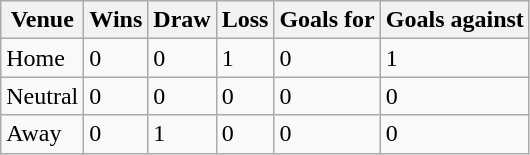<table class="wikitable">
<tr>
<th>Venue</th>
<th>Wins</th>
<th>Draw</th>
<th>Loss</th>
<th>Goals for</th>
<th>Goals against</th>
</tr>
<tr>
<td>Home</td>
<td>0</td>
<td>0</td>
<td>1</td>
<td>0</td>
<td>1</td>
</tr>
<tr>
<td>Neutral</td>
<td>0</td>
<td>0</td>
<td>0</td>
<td>0</td>
<td>0</td>
</tr>
<tr>
<td>Away</td>
<td>0</td>
<td>1</td>
<td>0</td>
<td>0</td>
<td>0</td>
</tr>
</table>
